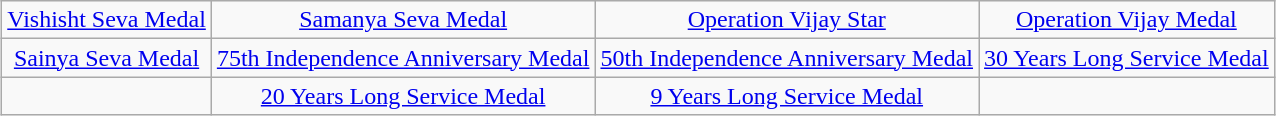<table class="wikitable" style="margin:1em auto; text-align:center;">
<tr>
<td><a href='#'>Vishisht Seva Medal</a></td>
<td><a href='#'>Samanya Seva Medal</a></td>
<td><a href='#'>Operation Vijay Star</a></td>
<td><a href='#'>Operation Vijay Medal</a></td>
</tr>
<tr>
<td><a href='#'>Sainya Seva Medal</a></td>
<td><a href='#'>75th Independence Anniversary Medal</a></td>
<td><a href='#'>50th Independence Anniversary Medal</a></td>
<td><a href='#'>30 Years Long Service Medal</a></td>
</tr>
<tr>
<td></td>
<td><a href='#'>20 Years Long Service Medal</a></td>
<td><a href='#'>9 Years Long Service Medal</a></td>
<td></td>
</tr>
</table>
